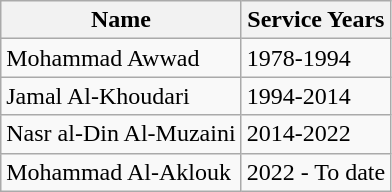<table class="wikitable mw-collapsible">
<tr>
<th>Name</th>
<th>Service Years</th>
</tr>
<tr>
<td>Mohammad Awwad</td>
<td>1978-1994</td>
</tr>
<tr>
<td>Jamal Al-Khoudari</td>
<td>1994-2014</td>
</tr>
<tr>
<td>Nasr al-Din Al-Muzaini</td>
<td>2014-2022</td>
</tr>
<tr>
<td>Mohammad Al-Aklouk</td>
<td>2022 - To date</td>
</tr>
</table>
